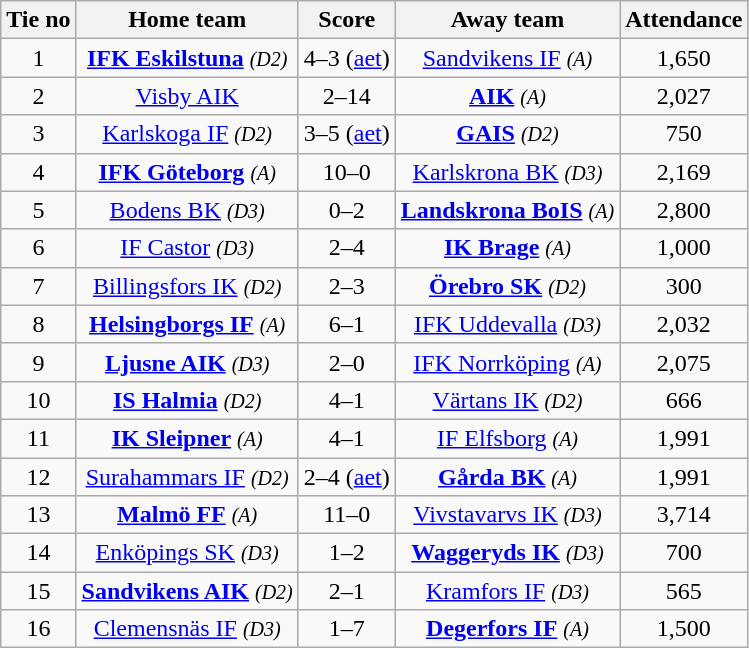<table class="wikitable" style="text-align:center">
<tr>
<th style= width="40px">Tie no</th>
<th style= width="150px">Home team</th>
<th style= width="60px">Score</th>
<th style= width="150px">Away team</th>
<th style= width="30px">Attendance</th>
</tr>
<tr>
<td>1</td>
<td><strong><a href='#'>IFK Eskilstuna</a></strong> <em><small>(D2)</small></em></td>
<td>4–3 (<a href='#'>aet</a>)</td>
<td><a href='#'>Sandvikens IF</a> <em><small>(A)</small></em></td>
<td>1,650</td>
</tr>
<tr>
<td>2</td>
<td><a href='#'>Visby AIK</a></td>
<td>2–14</td>
<td><strong><a href='#'>AIK</a></strong> <em><small>(A)</small></em></td>
<td>2,027</td>
</tr>
<tr>
<td>3</td>
<td><a href='#'>Karlskoga IF</a> <em><small>(D2)</small></em></td>
<td>3–5 (<a href='#'>aet</a>)</td>
<td><strong><a href='#'>GAIS</a></strong> <em><small>(D2)</small></em></td>
<td>750</td>
</tr>
<tr>
<td>4</td>
<td><strong><a href='#'>IFK Göteborg</a></strong> <em><small>(A)</small></em></td>
<td>10–0</td>
<td><a href='#'>Karlskrona BK</a> <em><small>(D3)</small></em></td>
<td>2,169</td>
</tr>
<tr>
<td>5</td>
<td><a href='#'>Bodens BK</a> <em><small>(D3)</small></em></td>
<td>0–2</td>
<td><strong><a href='#'>Landskrona BoIS</a></strong> <em><small>(A)</small></em></td>
<td>2,800</td>
</tr>
<tr>
<td>6</td>
<td><a href='#'>IF Castor</a> <em><small>(D3)</small></em></td>
<td>2–4</td>
<td><strong><a href='#'>IK Brage</a></strong> <em><small>(A)</small></em></td>
<td>1,000</td>
</tr>
<tr>
<td>7</td>
<td><a href='#'>Billingsfors IK</a> <em><small>(D2)</small></em></td>
<td>2–3</td>
<td><strong><a href='#'>Örebro SK</a></strong> <em><small>(D2)</small></em></td>
<td>300</td>
</tr>
<tr>
<td>8</td>
<td><strong><a href='#'>Helsingborgs IF</a></strong> <em><small>(A)</small></em></td>
<td>6–1</td>
<td><a href='#'>IFK Uddevalla</a> <em><small>(D3)</small></em></td>
<td>2,032</td>
</tr>
<tr>
<td>9</td>
<td><strong><a href='#'>Ljusne AIK</a></strong> <em><small>(D3)</small></em></td>
<td>2–0</td>
<td><a href='#'>IFK Norrköping</a> <em><small>(A)</small></em></td>
<td>2,075</td>
</tr>
<tr>
<td>10</td>
<td><strong><a href='#'>IS Halmia</a></strong> <em><small>(D2)</small></em></td>
<td>4–1</td>
<td><a href='#'>Värtans IK</a> <em><small>(D2)</small></em></td>
<td>666</td>
</tr>
<tr>
<td>11</td>
<td><strong><a href='#'>IK Sleipner</a></strong> <em><small>(A)</small></em></td>
<td>4–1</td>
<td><a href='#'>IF Elfsborg</a> <em><small>(A)</small></em></td>
<td>1,991</td>
</tr>
<tr>
<td>12</td>
<td><a href='#'>Surahammars IF</a> <em><small>(D2)</small></em></td>
<td>2–4 (<a href='#'>aet</a>)</td>
<td><strong><a href='#'>Gårda BK</a></strong> <em><small>(A)</small></em></td>
<td>1,991</td>
</tr>
<tr>
<td>13</td>
<td><strong><a href='#'>Malmö FF</a></strong> <em><small>(A)</small></em></td>
<td>11–0</td>
<td><a href='#'>Vivstavarvs IK</a> <em><small>(D3)</small></em></td>
<td>3,714</td>
</tr>
<tr>
<td>14</td>
<td><a href='#'>Enköpings SK</a> <em><small>(D3)</small></em></td>
<td>1–2</td>
<td><strong><a href='#'>Waggeryds IK</a></strong> <em><small>(D3)</small></em></td>
<td>700</td>
</tr>
<tr>
<td>15</td>
<td><strong><a href='#'>Sandvikens AIK</a></strong> <em><small>(D2)</small></em></td>
<td>2–1</td>
<td><a href='#'>Kramfors IF</a> <em><small>(D3)</small></em></td>
<td>565</td>
</tr>
<tr>
<td>16</td>
<td><a href='#'>Clemensnäs IF</a> <em><small>(D3)</small></em></td>
<td>1–7</td>
<td><strong><a href='#'>Degerfors IF</a></strong> <em><small>(A)</small></em></td>
<td>1,500</td>
</tr>
</table>
